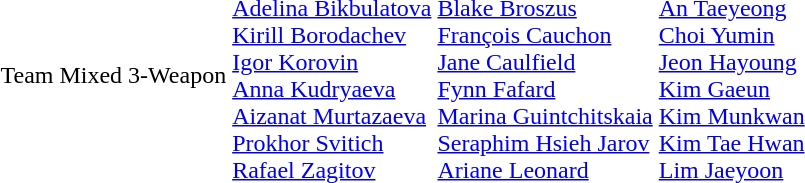<table>
<tr>
<td>Team Mixed 3-Weapon</td>
<td><br><a href='#'>Adelina Bikbulatova</a><br><a href='#'>Kirill Borodachev</a><br><a href='#'>Igor Korovin</a><br><a href='#'>Anna Kudryaeva</a><br><a href='#'>Aizanat Murtazaeva</a><br><a href='#'>Prokhor Svitich</a><br><a href='#'>Rafael Zagitov</a></td>
<td><br><a href='#'>Blake Broszus</a><br><a href='#'>François Cauchon</a><br><a href='#'>Jane Caulfield</a><br><a href='#'>Fynn Fafard</a><br><a href='#'>Marina Guintchitskaia</a><br><a href='#'>Seraphim Hsieh Jarov</a><br><a href='#'>Ariane Leonard</a></td>
<td><br><a href='#'>An Taeyeong</a><br><a href='#'>Choi Yumin</a><br><a href='#'>Jeon Hayoung</a><br><a href='#'>Kim Gaeun</a><br><a href='#'>Kim Munkwan</a><br><a href='#'>Kim Tae Hwan</a><br><a href='#'>Lim Jaeyoon</a></td>
</tr>
<tr>
</tr>
</table>
